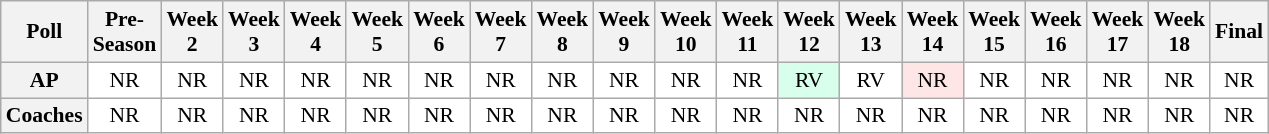<table class="wikitable" style="white-space:nowrap;font-size:90%">
<tr>
<th>Poll</th>
<th>Pre-<br>Season</th>
<th>Week<br>2</th>
<th>Week<br>3</th>
<th>Week<br>4</th>
<th>Week<br>5</th>
<th>Week<br>6</th>
<th>Week<br>7</th>
<th>Week<br>8</th>
<th>Week<br>9</th>
<th>Week<br>10</th>
<th>Week<br>11</th>
<th>Week<br>12</th>
<th>Week<br>13</th>
<th>Week<br>14</th>
<th>Week<br>15</th>
<th>Week<br>16</th>
<th>Week<br>17</th>
<th>Week<br>18</th>
<th>Final</th>
</tr>
<tr style="text-align:center;">
<th>AP</th>
<td style="background:#FFFFFF;">NR</td>
<td style="background:#FFFFFF;">NR</td>
<td style="background:#FFFFFF;">NR</td>
<td style="background:#FFFFFF;">NR</td>
<td style="background:#FFFFFF;">NR</td>
<td style="background:#FFFFFF;">NR</td>
<td style="background:#FFFFFF;">NR</td>
<td style="background:#FFFFFF;">NR</td>
<td style="background:#FFFFFF;">NR</td>
<td style="background:#FFFFFF;">NR</td>
<td style="background:#FFFFFF;">NR</td>
<td style="background:#D8FFEB;">RV</td>
<td style="background:#FFFFFF;">RV</td>
<td style="background:#FFE6E6;">NR</td>
<td style="background:#FFFFFF;">NR</td>
<td style="background:#FFFFFF;">NR</td>
<td style="background:#FFFFFF;">NR</td>
<td style="background:#FFFFFF;">NR</td>
<td style="background:#FFFFFF;">NR</td>
</tr>
<tr style="text-align:center;">
<th>Coaches</th>
<td style="background:#FFFFFF;">NR</td>
<td style="background:#FFFFFF;">NR</td>
<td style="background:#FFFFFF;">NR</td>
<td style="background:#FFFFFF;">NR</td>
<td style="background:#FFFFFF;">NR</td>
<td style="background:#FFFFFF;">NR</td>
<td style="background:#FFFFFF;">NR</td>
<td style="background:#FFFFFF;">NR</td>
<td style="background:#FFFFFF;">NR</td>
<td style="background:#FFFFFF;">NR</td>
<td style="background:#FFFFFF;">NR</td>
<td style="background:#FFFFFF;">NR</td>
<td style="background:#FFFFFF;">NR</td>
<td style="background:#FFFFFF;">NR</td>
<td style="background:#FFFFFF;">NR</td>
<td style="background:#FFFFFF;">NR</td>
<td style="background:#FFFFFF;">NR</td>
<td style="background:#FFFFFF;">NR</td>
<td style="background:#FFFFFF;">NR</td>
</tr>
</table>
